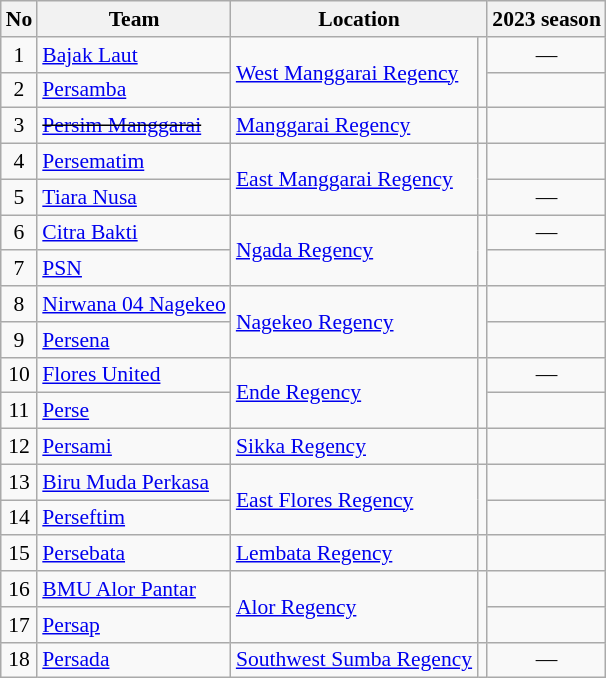<table class="wikitable sortable" style="font-size:90%;">
<tr>
<th>No</th>
<th>Team</th>
<th colspan="2">Location</th>
<th>2023 season</th>
</tr>
<tr>
<td align="center">1</td>
<td><a href='#'>Bajak Laut</a></td>
<td rowspan="2"><a href='#'>West Manggarai Regency</a></td>
<td rowspan="2"></td>
<td align="center">—</td>
</tr>
<tr>
<td align="center">2</td>
<td><a href='#'>Persamba</a></td>
<td align="center"></td>
</tr>
<tr>
<td align="center">3</td>
<td><s><a href='#'>Persim Manggarai</a></s></td>
<td><a href='#'>Manggarai Regency</a></td>
<td></td>
<td align="center"></td>
</tr>
<tr>
<td align="center">4</td>
<td><a href='#'>Persematim</a></td>
<td rowspan="2"><a href='#'>East Manggarai Regency</a></td>
<td rowspan="2"></td>
<td align="center"></td>
</tr>
<tr>
<td align="center">5</td>
<td><a href='#'>Tiara Nusa</a></td>
<td align="center">—</td>
</tr>
<tr>
<td align="center">6</td>
<td><a href='#'>Citra Bakti</a></td>
<td rowspan="2"><a href='#'>Ngada Regency</a></td>
<td rowspan="2"></td>
<td align="center">—</td>
</tr>
<tr>
<td align="center">7</td>
<td><a href='#'>PSN</a></td>
<td align="center"></td>
</tr>
<tr>
<td align="center">8</td>
<td><a href='#'>Nirwana 04 Nagekeo</a></td>
<td rowspan="2"><a href='#'>Nagekeo Regency</a></td>
<td rowspan="2"></td>
<td align="center"></td>
</tr>
<tr>
<td align="center">9</td>
<td><a href='#'>Persena</a></td>
<td align="center"></td>
</tr>
<tr>
<td align="center">10</td>
<td><a href='#'>Flores United</a></td>
<td rowspan="2"><a href='#'>Ende Regency</a></td>
<td rowspan="2"></td>
<td align="center">—</td>
</tr>
<tr>
<td align="center">11</td>
<td><a href='#'>Perse</a></td>
<td align="center"></td>
</tr>
<tr>
<td align="center">12</td>
<td><a href='#'>Persami</a></td>
<td><a href='#'>Sikka Regency</a></td>
<td></td>
<td align="center"></td>
</tr>
<tr>
<td align="center">13</td>
<td><a href='#'>Biru Muda Perkasa</a></td>
<td rowspan="2"><a href='#'>East Flores Regency</a></td>
<td rowspan="2"></td>
<td align="center"></td>
</tr>
<tr>
<td align="center">14</td>
<td><a href='#'>Perseftim</a></td>
<td align="center"></td>
</tr>
<tr>
<td align="center">15</td>
<td><a href='#'>Persebata</a></td>
<td><a href='#'>Lembata Regency</a></td>
<td></td>
<td align="center"></td>
</tr>
<tr>
<td align="center">16</td>
<td><a href='#'>BMU Alor Pantar</a></td>
<td rowspan="2"><a href='#'>Alor Regency</a></td>
<td rowspan="2"></td>
<td align="center"></td>
</tr>
<tr>
<td align="center">17</td>
<td><a href='#'>Persap</a></td>
<td align="center"></td>
</tr>
<tr>
<td align="center">18</td>
<td><a href='#'>Persada</a></td>
<td><a href='#'>Southwest Sumba Regency</a></td>
<td></td>
<td align="center">—</td>
</tr>
</table>
